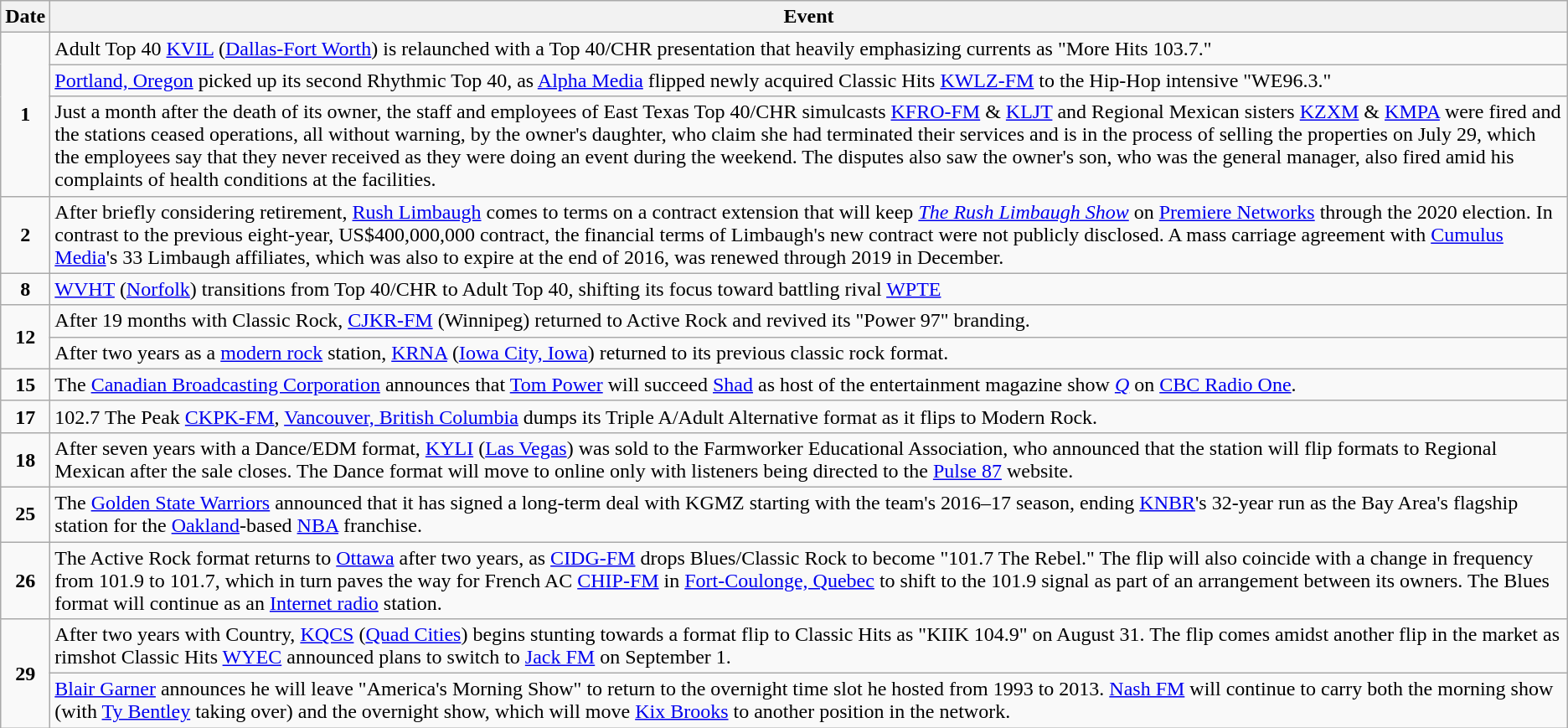<table class="wikitable">
<tr>
<th>Date</th>
<th>Event</th>
</tr>
<tr>
<td style="text-align:center;" rowspan=3><strong>1</strong></td>
<td>Adult Top 40 <a href='#'>KVIL</a> (<a href='#'>Dallas-Fort Worth</a>) is relaunched with a Top 40/CHR presentation that heavily emphasizing currents as "More Hits 103.7."</td>
</tr>
<tr>
<td><a href='#'>Portland, Oregon</a> picked up its second Rhythmic Top 40, as <a href='#'>Alpha Media</a> flipped newly acquired Classic Hits <a href='#'>KWLZ-FM</a> to the Hip-Hop intensive "WE96.3."</td>
</tr>
<tr>
<td>Just a month after the death of its owner, the staff and employees of East Texas Top 40/CHR simulcasts <a href='#'>KFRO-FM</a> & <a href='#'>KLJT</a> and Regional Mexican sisters <a href='#'>KZXM</a> & <a href='#'>KMPA</a> were fired and the stations ceased operations, all without warning, by the owner's daughter, who claim she had terminated their services and is in the process of selling the properties on July 29, which the employees say that they never received as they were doing an event during the weekend. The disputes also saw the owner's son, who was the general manager, also fired amid his complaints of health conditions at the facilities.</td>
</tr>
<tr>
<td style="text-align:center;"><strong>2</strong></td>
<td>After briefly considering retirement, <a href='#'>Rush Limbaugh</a> comes to terms on a contract extension that will keep <em><a href='#'>The Rush Limbaugh Show</a></em> on <a href='#'>Premiere Networks</a> through the 2020 election. In contrast to the previous eight-year, US$400,000,000 contract, the financial terms of Limbaugh's new contract were not publicly disclosed. A mass carriage agreement with <a href='#'>Cumulus Media</a>'s 33 Limbaugh affiliates, which was also to expire at the end of 2016, was renewed through 2019 in December.</td>
</tr>
<tr>
<td style="text-align:center;"><strong>8</strong></td>
<td><a href='#'>WVHT</a> (<a href='#'>Norfolk</a>) transitions from Top 40/CHR to Adult Top 40, shifting its focus toward battling rival <a href='#'>WPTE</a></td>
</tr>
<tr>
<td style="text-align:center;" rowspan=2><strong>12</strong></td>
<td>After 19 months with Classic Rock, <a href='#'>CJKR-FM</a> (Winnipeg) returned to Active Rock and revived its "Power 97" branding.</td>
</tr>
<tr>
<td>After two years as a <a href='#'>modern rock</a> station, <a href='#'>KRNA</a> (<a href='#'>Iowa City, Iowa</a>) returned to its previous classic rock format.</td>
</tr>
<tr>
<td style="text-align:center;"><strong>15</strong></td>
<td>The <a href='#'>Canadian Broadcasting Corporation</a> announces that <a href='#'>Tom Power</a> will succeed <a href='#'>Shad</a> as host of the entertainment magazine show <em><a href='#'>Q</a></em> on <a href='#'>CBC Radio One</a>.</td>
</tr>
<tr>
<td style="text-align:center;"><strong>17</strong></td>
<td>102.7 The Peak <a href='#'>CKPK-FM</a>, <a href='#'>Vancouver, British Columbia</a> dumps its Triple A/Adult Alternative format as it flips to Modern Rock.</td>
</tr>
<tr>
<td style="text-align:center;"><strong>18</strong></td>
<td>After seven years with a Dance/EDM format, <a href='#'>KYLI</a> (<a href='#'>Las Vegas</a>) was sold to the Farmworker Educational Association, who announced that the station will flip formats to Regional Mexican after the sale closes. The Dance format will move to online only with listeners being directed to the <a href='#'>Pulse 87</a> website.</td>
</tr>
<tr>
<td style="text-align:center;"><strong>25</strong></td>
<td>The <a href='#'>Golden State Warriors</a> announced that it has signed a long-term deal with KGMZ starting with the team's 2016–17 season, ending <a href='#'>KNBR</a>'s 32-year run as the Bay Area's flagship station for the <a href='#'>Oakland</a>-based <a href='#'>NBA</a> franchise.</td>
</tr>
<tr>
<td style="text-align:center;"><strong>26</strong></td>
<td>The Active Rock format returns to <a href='#'>Ottawa</a> after two years, as <a href='#'>CIDG-FM</a> drops Blues/Classic Rock to become "101.7 The Rebel." The flip will also coincide with a change in frequency from 101.9 to 101.7, which in turn paves the way for French AC <a href='#'>CHIP-FM</a> in <a href='#'>Fort-Coulonge, Quebec</a> to shift to the 101.9 signal as part of an arrangement between its owners. The Blues format will continue as an <a href='#'>Internet radio</a> station.</td>
</tr>
<tr>
<td style="text-align:center;" rowspan=2><strong>29</strong></td>
<td>After two years with Country, <a href='#'>KQCS</a> (<a href='#'>Quad Cities</a>) begins stunting towards a format flip to Classic Hits as "KIIK 104.9" on August 31. The flip comes amidst another flip in the market as rimshot Classic Hits <a href='#'>WYEC</a> announced plans to switch to <a href='#'>Jack FM</a> on September 1.</td>
</tr>
<tr>
<td><a href='#'>Blair Garner</a> announces he will leave "America's Morning Show" to return to the overnight time slot he hosted from 1993 to 2013. <a href='#'>Nash FM</a> will continue to carry both the morning show (with <a href='#'>Ty Bentley</a> taking over) and the overnight show, which will move <a href='#'>Kix Brooks</a> to another position in the network.</td>
</tr>
</table>
